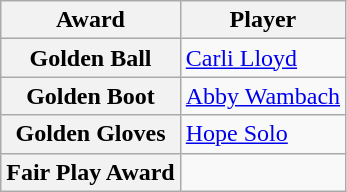<table class="wikitable" style="text-align:center">
<tr>
<th>Award</th>
<th>Player</th>
</tr>
<tr>
<th>Golden Ball</th>
<td align=left> <a href='#'>Carli Lloyd</a></td>
</tr>
<tr>
<th>Golden Boot</th>
<td align=left> <a href='#'>Abby Wambach</a></td>
</tr>
<tr>
<th>Golden Gloves</th>
<td align=left> <a href='#'>Hope Solo</a></td>
</tr>
<tr>
<th>Fair Play Award</th>
<td align=left></td>
</tr>
</table>
